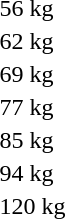<table>
<tr>
<td rowspan=2>56 kg</td>
<td rowspan=2></td>
<td rowspan=2></td>
<td></td>
</tr>
<tr>
<td></td>
</tr>
<tr>
<td rowspan=2>62 kg</td>
<td rowspan=2></td>
<td rowspan=2></td>
<td></td>
</tr>
<tr>
<td></td>
</tr>
<tr>
<td rowspan=2>69 kg</td>
<td rowspan=2></td>
<td rowspan=2></td>
<td></td>
</tr>
<tr>
<td></td>
</tr>
<tr>
<td rowspan=2>77 kg</td>
<td rowspan=2></td>
<td rowspan=2></td>
<td></td>
</tr>
<tr>
<td></td>
</tr>
<tr>
<td rowspan=2>85 kg</td>
<td rowspan=2></td>
<td rowspan=2></td>
<td></td>
</tr>
<tr>
<td></td>
</tr>
<tr>
<td rowspan=2>94 kg</td>
<td rowspan=2></td>
<td rowspan=2></td>
<td></td>
</tr>
<tr>
<td></td>
</tr>
<tr>
<td rowspan=2>120 kg</td>
<td rowspan=2></td>
<td rowspan=2></td>
<td></td>
</tr>
<tr>
<td></td>
</tr>
</table>
